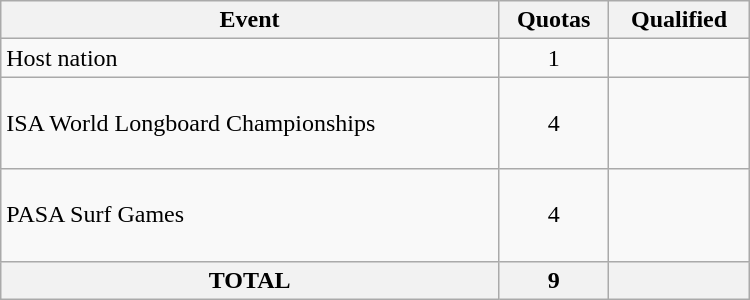<table class="wikitable" width=500>
<tr>
<th>Event</th>
<th>Quotas</th>
<th>Qualified</th>
</tr>
<tr>
<td>Host nation</td>
<td align="center">1</td>
<td></td>
</tr>
<tr>
<td>ISA World Longboard Championships</td>
<td align="center">4</td>
<td><br><br><br></td>
</tr>
<tr>
<td>PASA Surf Games </td>
<td align="center">4</td>
<td><br><br><br></td>
</tr>
<tr>
<th>TOTAL</th>
<th>9</th>
<th></th>
</tr>
</table>
